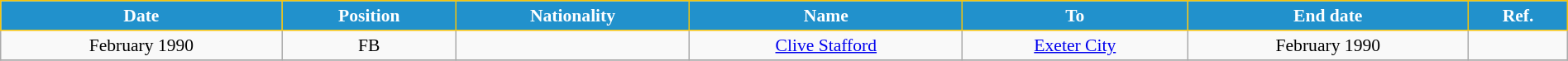<table class="wikitable" style="text-align:center; font-size:90%; width:100%;">
<tr>
<th style="background:#2191CC; color:white; border:1px solid #F7C408; text-align:center;">Date</th>
<th style="background:#2191CC; color:white; border:1px solid #F7C408; text-align:center;">Position</th>
<th style="background:#2191CC; color:white; border:1px solid #F7C408; text-align:center;">Nationality</th>
<th style="background:#2191CC; color:white; border:1px solid #F7C408; text-align:center;">Name</th>
<th style="background:#2191CC; color:white; border:1px solid #F7C408; text-align:center;">To</th>
<th style="background:#2191CC; color:white; border:1px solid #F7C408; text-align:center;">End date</th>
<th style="background:#2191CC; color:white; border:1px solid #F7C408; text-align:center;">Ref.</th>
</tr>
<tr>
<td>February 1990</td>
<td>FB</td>
<td></td>
<td><a href='#'>Clive Stafford</a></td>
<td> <a href='#'>Exeter City</a></td>
<td>February 1990</td>
<td></td>
</tr>
<tr>
</tr>
</table>
